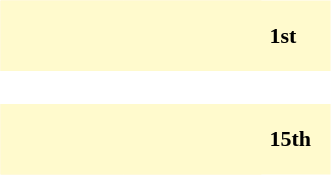<table border = "0" style = "float:right;">
<tr>
<td></td>
</tr>
<tr>
<td><div><br><table cellspacing="0" style="width: 220px; background:#fffacd;">
<tr>
<td style="width: 80px; height: 45px; background:#fffacd; "></td>
<td style="width: 90px; height: 45px; background:#fffacd; "></td>
<td style="font-size:11pt; padding: 4pt; line-height: 1.25em; color:black;"><strong>1st</strong></td>
</tr>
</table>
</div></td>
</tr>
<tr>
<td><div><br><table cellspacing="0" style="width: 220px; background:#fffacd;">
<tr>
<td style="width: 80px; height: 45px; background:#fffacd; "></td>
<td style="width: 90px; height: 45px; background:#fffacd; "></td>
<td style="font-size:11pt; padding: 4pt; line-height: 1.25em; color:black;"><strong>15th</strong></td>
</tr>
</table>
</div></td>
</tr>
</table>
